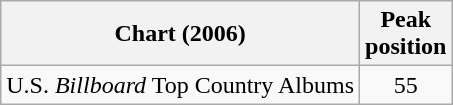<table class="wikitable">
<tr>
<th>Chart (2006)</th>
<th>Peak<br>position</th>
</tr>
<tr>
<td>U.S. <em>Billboard</em> Top Country Albums</td>
<td align="center">55</td>
</tr>
</table>
